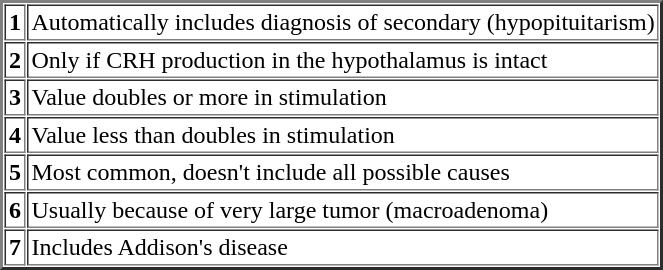<table border="2" cellspacing="1" cellpadding="2" style="margin:10px;">
<tr ---->
<td><strong> 1</strong></td>
<td>Automatically includes diagnosis of secondary (hypopituitarism)</td>
</tr>
<tr ---->
<td><strong> 2</strong></td>
<td>Only if CRH production in the hypothalamus is intact</td>
</tr>
<tr ---->
<td><strong> 3</strong></td>
<td>Value doubles or more in stimulation</td>
</tr>
<tr ---->
<td><strong> 4</strong></td>
<td>Value less than doubles in stimulation</td>
</tr>
<tr ---->
<td><strong> 5</strong></td>
<td>Most common, doesn't include all possible causes</td>
</tr>
<tr ---->
<td><strong> 6</strong></td>
<td>Usually because of very large tumor (macroadenoma)</td>
</tr>
<tr ---->
<td><strong> 7</strong></td>
<td>Includes Addison's disease</td>
</tr>
</table>
